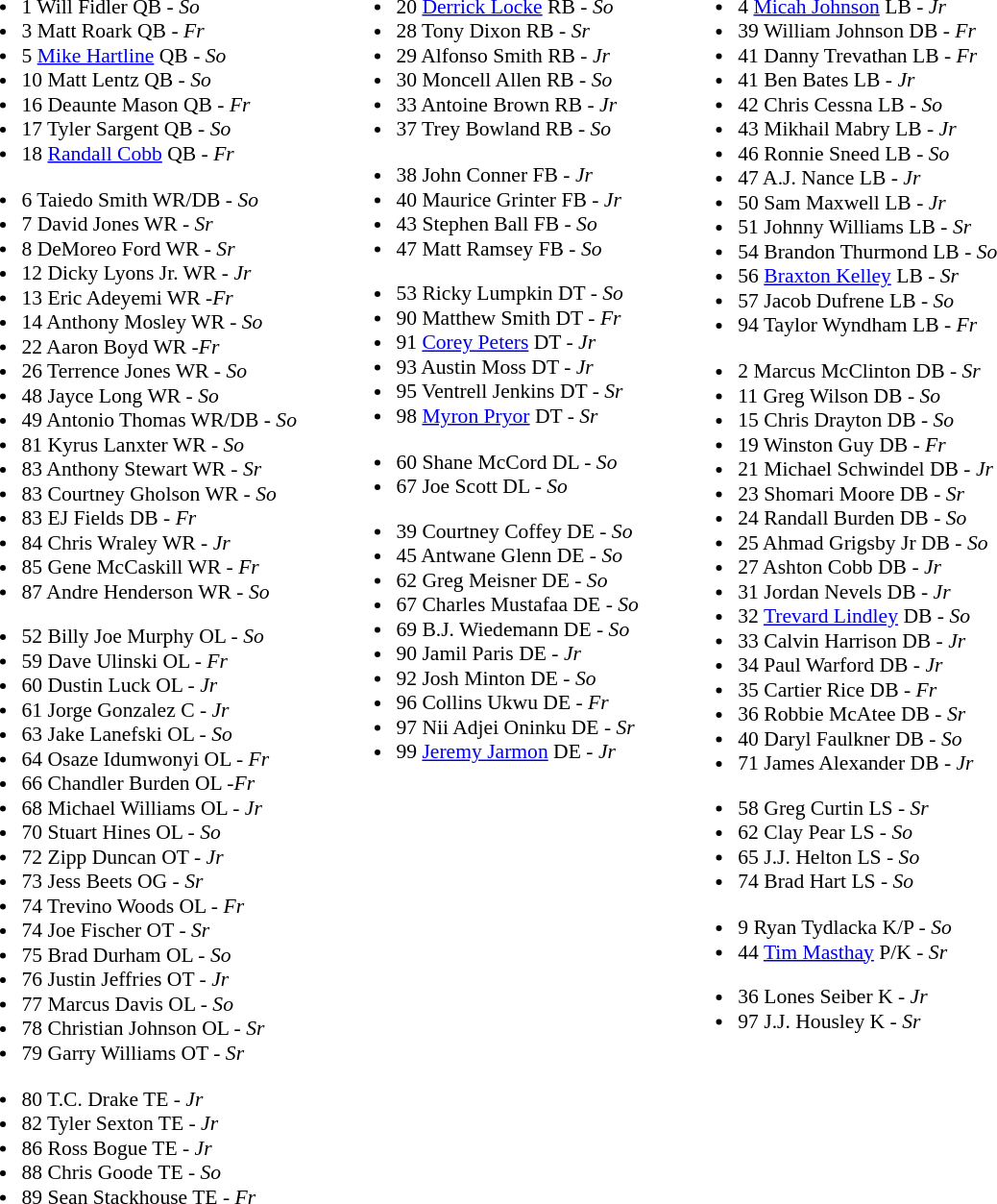<table class="toccolours" style="border-collapse:collapse; font-size:90%;">
<tr>
<td></td>
</tr>
<tr>
<td valign="top"><br><ul><li>1  Will Fidler  QB - <em>So</em></li><li>3  Matt Roark  QB - <em>Fr</em></li><li>5  <a href='#'>Mike Hartline</a>  QB - <em>So</em></li><li>10  Matt Lentz  QB - <em>So</em></li><li>16  Deaunte Mason  QB - <em>Fr</em></li><li>17  Tyler Sargent  QB - <em>So</em></li><li>18  <a href='#'>Randall Cobb</a>  QB - <em>Fr</em></li></ul><ul><li>6  Taiedo Smith  WR/DB - <em>So</em></li><li>7  David Jones  WR - <em>Sr</em></li><li>8  DeMoreo Ford  WR - <em>Sr</em></li><li>12  Dicky Lyons Jr.  WR - <em>Jr</em></li><li>13  Eric Adeyemi  WR -<em>Fr</em></li><li>14  Anthony Mosley  WR - <em>So</em></li><li>22  Aaron Boyd  WR -<em>Fr</em></li><li>26  Terrence Jones  WR - <em>So</em></li><li>48  Jayce Long  WR - <em>So</em></li><li>49  Antonio Thomas  WR/DB - <em>So</em></li><li>81  Kyrus Lanxter  WR - <em>So</em></li><li>83  Anthony Stewart  WR - <em>Sr</em></li><li>83  Courtney Gholson  WR - <em>So</em></li><li>83  EJ Fields  DB - <em>Fr</em></li><li>84  Chris Wraley  WR - <em>Jr</em></li><li>85  Gene McCaskill  WR - <em>Fr</em></li><li>87  Andre Henderson  WR - <em>So</em></li></ul><ul><li>52  Billy Joe Murphy  OL - <em>So</em></li><li>59  Dave Ulinski  OL - <em>Fr</em></li><li>60  Dustin Luck  OL - <em>Jr</em></li><li>61  Jorge Gonzalez  C - <em>Jr</em></li><li>63  Jake Lanefski  OL - <em>So</em></li><li>64  Osaze Idumwonyi  OL - <em>Fr</em></li><li>66  Chandler Burden  OL -<em>Fr</em></li><li>68  Michael Williams  OL - <em>Jr</em></li><li>70  Stuart Hines  OL - <em>So</em></li><li>72  Zipp Duncan  OT - <em>Jr</em></li><li>73  Jess Beets  OG - <em>Sr</em></li><li>74  Trevino Woods  OL - <em>Fr</em></li><li>74  Joe Fischer  OT - <em>Sr</em></li><li>75  Brad Durham  OL - <em>So</em></li><li>76  Justin Jeffries  OT - <em>Jr</em></li><li>77  Marcus Davis  OL - <em>So</em></li><li>78  Christian Johnson  OL - <em>Sr</em></li><li>79  Garry Williams  OT - <em>Sr</em></li></ul><ul><li>80  T.C. Drake  TE - <em>Jr</em></li><li>82  Tyler Sexton  TE - <em>Jr</em></li><li>86  Ross Bogue  TE - <em>Jr</em></li><li>88  Chris Goode  TE - <em>So</em></li><li>89  Sean Stackhouse  TE - <em>Fr</em></li></ul></td>
<td width="25"> </td>
<td valign="top"><br><ul><li>20  <a href='#'>Derrick Locke</a>  RB - <em>So</em></li><li>28  Tony Dixon  RB - <em>Sr</em></li><li>29  Alfonso Smith  RB - <em>Jr</em></li><li>30  Moncell Allen  RB - <em>So</em></li><li>33  Antoine Brown  RB - <em>Jr</em></li><li>37  Trey Bowland  RB - <em>So</em></li></ul><ul><li>38  John Conner  FB - <em>Jr</em></li><li>40  Maurice Grinter  FB - <em>Jr</em></li><li>43  Stephen Ball  FB - <em>So</em></li><li>47  Matt Ramsey  FB - <em>So</em></li></ul><ul><li>53  Ricky Lumpkin  DT - <em>So</em></li><li>90  Matthew Smith  DT - <em>Fr</em></li><li>91  <a href='#'>Corey Peters</a>  DT - <em>Jr</em></li><li>93  Austin Moss  DT - <em>Jr</em></li><li>95  Ventrell Jenkins  DT - <em>Sr</em></li><li>98  <a href='#'>Myron Pryor</a>  DT - <em>Sr</em></li></ul><ul><li>60  Shane McCord  DL - <em>So</em></li><li>67  Joe Scott  DL - <em>So</em></li></ul><ul><li>39  Courtney Coffey  DE - <em>So</em></li><li>45  Antwane Glenn  DE - <em>So</em></li><li>62  Greg Meisner  DE - <em>So</em></li><li>67  Charles Mustafaa  DE - <em>So</em></li><li>69  B.J. Wiedemann  DE - <em>So</em></li><li>90  Jamil Paris  DE - <em>Jr</em></li><li>92  Josh Minton  DE - <em>So</em></li><li>96  Collins Ukwu  DE - <em>Fr</em></li><li>97  Nii Adjei Oninku  DE - <em>Sr</em></li><li>99  <a href='#'>Jeremy Jarmon</a>  DE - <em>Jr</em></li></ul></td>
<td width="25"> </td>
<td valign="top"><br><ul><li>4  <a href='#'>Micah Johnson</a>  LB - <em>Jr</em></li><li>39  William Johnson  DB - <em>Fr</em></li><li>41  Danny Trevathan  LB - <em>Fr</em></li><li>41  Ben Bates  LB - <em>Jr</em></li><li>42  Chris Cessna  LB - <em>So</em></li><li>43  Mikhail Mabry  LB - <em>Jr</em></li><li>46  Ronnie Sneed  LB - <em>So</em></li><li>47  A.J. Nance  LB - <em>Jr</em></li><li>50  Sam Maxwell  LB - <em>Jr</em></li><li>51  Johnny Williams  LB - <em>Sr</em></li><li>54  Brandon Thurmond  LB - <em>So</em></li><li>56  <a href='#'>Braxton Kelley</a>  LB - <em>Sr</em></li><li>57  Jacob Dufrene  LB - <em>So</em></li><li>94  Taylor Wyndham  LB - <em>Fr</em></li></ul><ul><li>2  Marcus McClinton  DB - <em>Sr</em></li><li>11  Greg Wilson  DB - <em>So</em></li><li>15  Chris Drayton  DB - <em>So</em></li><li>19  Winston Guy  DB - <em>Fr</em></li><li>21  Michael Schwindel  DB - <em>Jr</em></li><li>23  Shomari Moore  DB - <em>Sr</em></li><li>24  Randall Burden  DB - <em>So</em></li><li>25  Ahmad Grigsby Jr  DB - <em>So</em></li><li>27  Ashton Cobb  DB - <em>Jr</em></li><li>31  Jordan Nevels  DB - <em>Jr</em></li><li>32  <a href='#'>Trevard Lindley</a>  DB - <em>So</em></li><li>33  Calvin Harrison  DB - <em>Jr</em></li><li>34  Paul Warford  DB - <em>Jr</em></li><li>35  Cartier Rice  DB - <em>Fr</em></li><li>36  Robbie McAtee  DB - <em>Sr</em></li><li>40  Daryl Faulkner  DB - <em>So</em></li><li>71  James Alexander DB - <em>Jr</em></li></ul><ul><li>58  Greg Curtin  LS - <em>Sr</em></li><li>62  Clay Pear  LS - <em>So</em></li><li>65  J.J. Helton  LS - <em>So</em></li><li>74  Brad Hart  LS - <em>So</em></li></ul><ul><li>9  Ryan Tydlacka  K/P - <em>So</em></li><li>44  <a href='#'>Tim Masthay</a>  P/K - <em>Sr</em></li></ul><ul><li>36  Lones Seiber  K - <em>Jr</em></li><li>97  J.J. Housley  K - <em>Sr</em></li></ul></td>
</tr>
</table>
